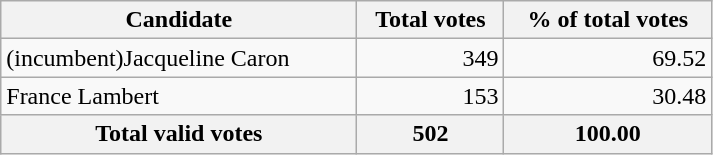<table class="wikitable" width="475">
<tr>
<th align="left">Candidate</th>
<th align="right">Total votes</th>
<th align="right">% of total votes</th>
</tr>
<tr>
<td align="left">(incumbent)Jacqueline Caron</td>
<td align="right">349</td>
<td align="right">69.52</td>
</tr>
<tr>
<td align="left">France Lambert</td>
<td align="right">153</td>
<td align="right">30.48</td>
</tr>
<tr bgcolor="#EEEEEE">
<th align="left">Total valid votes</th>
<th align="right"><strong>502</strong></th>
<th align="right"><strong>100.00</strong></th>
</tr>
</table>
